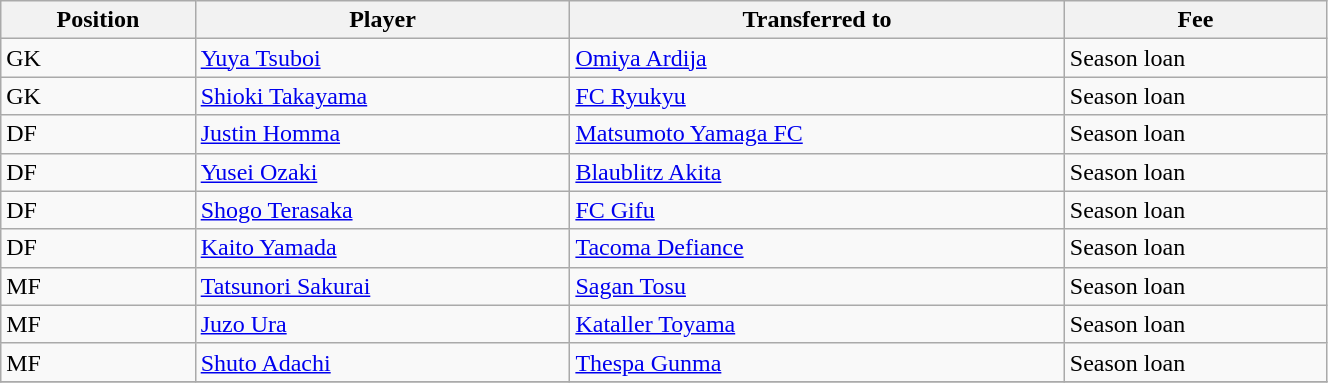<table class="wikitable sortable" style="width:70%; text-align:center; font-size:100%; text-align:left;">
<tr>
<th>Position</th>
<th>Player</th>
<th>Transferred to</th>
<th>Fee</th>
</tr>
<tr>
<td>GK</td>
<td> <a href='#'>Yuya Tsuboi</a></td>
<td> <a href='#'>Omiya Ardija</a></td>
<td>Season loan </td>
</tr>
<tr>
<td>GK</td>
<td> <a href='#'>Shioki Takayama</a></td>
<td> <a href='#'>FC Ryukyu</a></td>
<td>Season loan </td>
</tr>
<tr>
<td>DF</td>
<td> <a href='#'>Justin Homma</a></td>
<td> <a href='#'>Matsumoto Yamaga FC</a></td>
<td>Season loan </td>
</tr>
<tr>
<td>DF</td>
<td> <a href='#'>Yusei Ozaki</a></td>
<td> <a href='#'>Blaublitz Akita</a></td>
<td>Season loan </td>
</tr>
<tr>
<td>DF</td>
<td> <a href='#'>Shogo Terasaka</a></td>
<td> <a href='#'>FC Gifu</a></td>
<td>Season loan </td>
</tr>
<tr>
<td>DF</td>
<td> <a href='#'>Kaito Yamada</a></td>
<td> <a href='#'>Tacoma Defiance</a></td>
<td>Season loan </td>
</tr>
<tr>
<td>MF</td>
<td> <a href='#'>Tatsunori Sakurai</a></td>
<td> <a href='#'>Sagan Tosu</a></td>
<td>Season loan </td>
</tr>
<tr>
<td>MF</td>
<td> <a href='#'>Juzo Ura</a></td>
<td> <a href='#'>Kataller Toyama</a></td>
<td>Season loan </td>
</tr>
<tr>
<td>MF</td>
<td> <a href='#'>Shuto Adachi</a></td>
<td> <a href='#'>Thespa Gunma</a></td>
<td>Season loan </td>
</tr>
<tr>
</tr>
</table>
